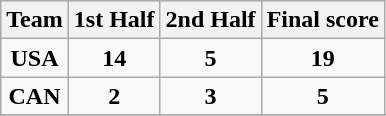<table class="wikitable">
<tr>
<th>Team</th>
<th>1st Half</th>
<th>2nd Half</th>
<th>Final score</th>
</tr>
<tr>
<td align=center><strong>USA</strong></td>
<td align=center><strong>14</strong></td>
<td align=center><strong>5</strong></td>
<td align=center><strong>19</strong></td>
</tr>
<tr>
<td align=center><strong>CAN</strong></td>
<td align=center><strong>2</strong></td>
<td align=center><strong>3</strong></td>
<td align=center><strong>5</strong></td>
</tr>
<tr>
</tr>
</table>
